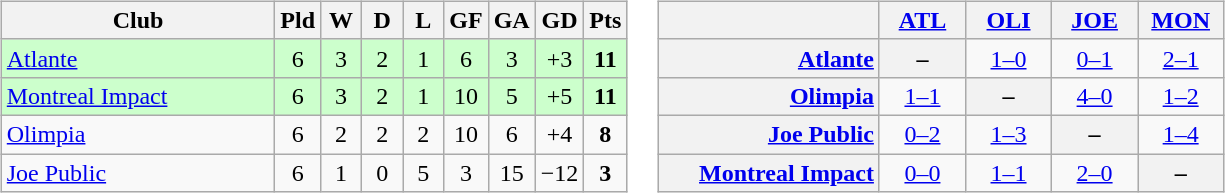<table>
<tr>
<td><br><table class="wikitable" style="text-align: center;">
<tr>
<th style="width:175px;">Club</th>
<th width="20">Pld</th>
<th width="20">W</th>
<th width="20">D</th>
<th width="20">L</th>
<th width="20">GF</th>
<th width="20">GA</th>
<th width="20">GD</th>
<th width="20">Pts</th>
</tr>
<tr style="background:#cfc;">
<td align=left> <a href='#'>Atlante</a></td>
<td>6</td>
<td>3</td>
<td>2</td>
<td>1</td>
<td>6</td>
<td>3</td>
<td>+3</td>
<td><strong>11</strong></td>
</tr>
<tr style="background:#cfc;">
<td align=left> <a href='#'>Montreal Impact</a></td>
<td>6</td>
<td>3</td>
<td>2</td>
<td>1</td>
<td>10</td>
<td>5</td>
<td>+5</td>
<td><strong>11</strong></td>
</tr>
<tr>
<td align=left> <a href='#'>Olimpia</a></td>
<td>6</td>
<td>2</td>
<td>2</td>
<td>2</td>
<td>10</td>
<td>6</td>
<td>+4</td>
<td><strong>8</strong></td>
</tr>
<tr>
<td align=left> <a href='#'>Joe Public</a></td>
<td>6</td>
<td>1</td>
<td>0</td>
<td>5</td>
<td>3</td>
<td>15</td>
<td>−12</td>
<td><strong>3</strong></td>
</tr>
</table>
</td>
<td><br><table class="wikitable" style="text-align:center">
<tr>
<th style="width:140px;"> </th>
<th width="50"><a href='#'>ATL</a></th>
<th width="50"><a href='#'>OLI</a></th>
<th width="50"><a href='#'>JOE</a></th>
<th width="50"><a href='#'>MON</a></th>
</tr>
<tr>
<th style="text-align:right;"><a href='#'>Atlante</a></th>
<th>–</th>
<td title="Atlante v Olimpia"><a href='#'>1–0</a></td>
<td title="Atlante v Joe Public"><a href='#'>0–1</a></td>
<td title="Atlante v Montreal Impact"><a href='#'>2–1</a></td>
</tr>
<tr>
<th style="text-align:right;"><a href='#'>Olimpia</a></th>
<td title="Olimpia v Atlante"><a href='#'>1–1</a></td>
<th>–</th>
<td title="Olimpia v Joe Public"><a href='#'>4–0</a></td>
<td title="Olimpia v Montreal Impact"><a href='#'>1–2</a></td>
</tr>
<tr>
<th style="text-align:right;"><a href='#'>Joe Public</a></th>
<td title="Joe Public v Atlante"><a href='#'>0–2</a></td>
<td title="Joe Public v Olimpia"><a href='#'>1–3</a></td>
<th>–</th>
<td title="Joe Public v Montreal Impact"><a href='#'>1–4</a></td>
</tr>
<tr>
<th style="text-align:right;"><a href='#'>Montreal Impact</a></th>
<td title="Montreal Impact v Atlante"><a href='#'>0–0</a></td>
<td title="Montreal Impact v Olimpia"><a href='#'>1–1</a></td>
<td title="Montreal Impact v Joe Public"><a href='#'>2–0</a></td>
<th>–</th>
</tr>
</table>
</td>
</tr>
</table>
